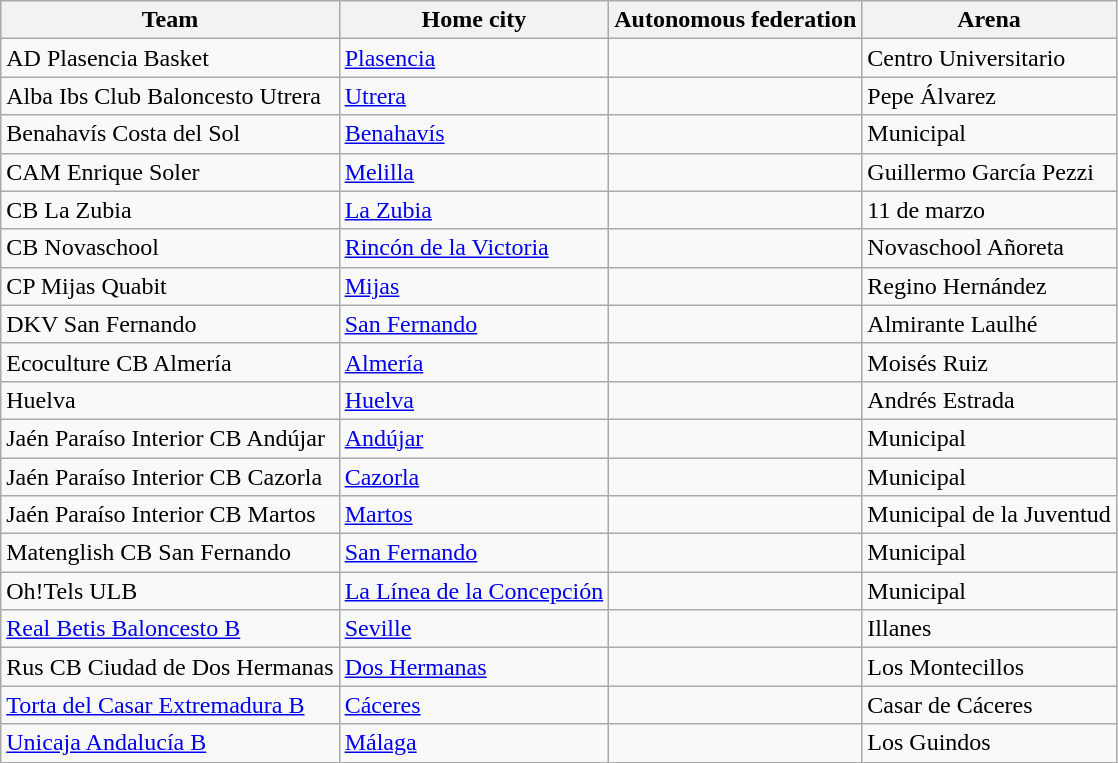<table class="wikitable sortable">
<tr>
<th>Team</th>
<th>Home city</th>
<th>Autonomous federation</th>
<th>Arena</th>
</tr>
<tr>
<td>AD Plasencia Basket</td>
<td><a href='#'>Plasencia</a></td>
<td></td>
<td>Centro Universitario</td>
</tr>
<tr>
<td>Alba Ibs Club Baloncesto Utrera</td>
<td><a href='#'>Utrera</a></td>
<td></td>
<td>Pepe Álvarez</td>
</tr>
<tr>
<td>Benahavís Costa del Sol</td>
<td><a href='#'>Benahavís</a></td>
<td></td>
<td>Municipal</td>
</tr>
<tr>
<td>CAM Enrique Soler</td>
<td><a href='#'>Melilla</a></td>
<td></td>
<td>Guillermo García Pezzi</td>
</tr>
<tr>
<td>CB La Zubia</td>
<td><a href='#'>La Zubia</a></td>
<td></td>
<td>11 de marzo</td>
</tr>
<tr>
<td>CB Novaschool</td>
<td><a href='#'>Rincón de la Victoria</a></td>
<td></td>
<td>Novaschool Añoreta</td>
</tr>
<tr>
<td>CP Mijas Quabit</td>
<td><a href='#'>Mijas</a></td>
<td></td>
<td>Regino Hernández</td>
</tr>
<tr>
<td>DKV San Fernando</td>
<td><a href='#'>San Fernando</a></td>
<td></td>
<td>Almirante Laulhé</td>
</tr>
<tr>
<td>Ecoculture CB Almería</td>
<td><a href='#'>Almería</a></td>
<td></td>
<td>Moisés Ruiz</td>
</tr>
<tr>
<td>Huelva</td>
<td><a href='#'>Huelva</a></td>
<td></td>
<td>Andrés Estrada</td>
</tr>
<tr>
<td>Jaén Paraíso Interior CB Andújar</td>
<td><a href='#'>Andújar</a></td>
<td></td>
<td>Municipal</td>
</tr>
<tr>
<td>Jaén Paraíso Interior CB Cazorla</td>
<td><a href='#'>Cazorla</a></td>
<td></td>
<td>Municipal</td>
</tr>
<tr>
<td>Jaén Paraíso Interior CB Martos</td>
<td><a href='#'>Martos</a></td>
<td></td>
<td>Municipal de la Juventud</td>
</tr>
<tr>
<td>Matenglish CB San Fernando</td>
<td><a href='#'>San Fernando</a></td>
<td></td>
<td>Municipal</td>
</tr>
<tr>
<td>Oh!Tels ULB</td>
<td><a href='#'>La Línea de la Concepción</a></td>
<td></td>
<td>Municipal</td>
</tr>
<tr>
<td><a href='#'>Real Betis Baloncesto B</a></td>
<td><a href='#'>Seville</a></td>
<td></td>
<td>Illanes</td>
</tr>
<tr>
<td>Rus CB Ciudad de Dos Hermanas</td>
<td><a href='#'>Dos Hermanas</a></td>
<td></td>
<td>Los Montecillos</td>
</tr>
<tr>
<td><a href='#'>Torta del Casar Extremadura B</a></td>
<td><a href='#'>Cáceres</a></td>
<td></td>
<td>Casar de Cáceres</td>
</tr>
<tr>
<td><a href='#'>Unicaja Andalucía B</a></td>
<td><a href='#'>Málaga</a></td>
<td></td>
<td>Los Guindos</td>
</tr>
</table>
